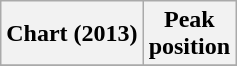<table class="wikitable plainrowheaders">
<tr>
<th>Chart (2013)</th>
<th>Peak<br>position</th>
</tr>
<tr>
</tr>
</table>
